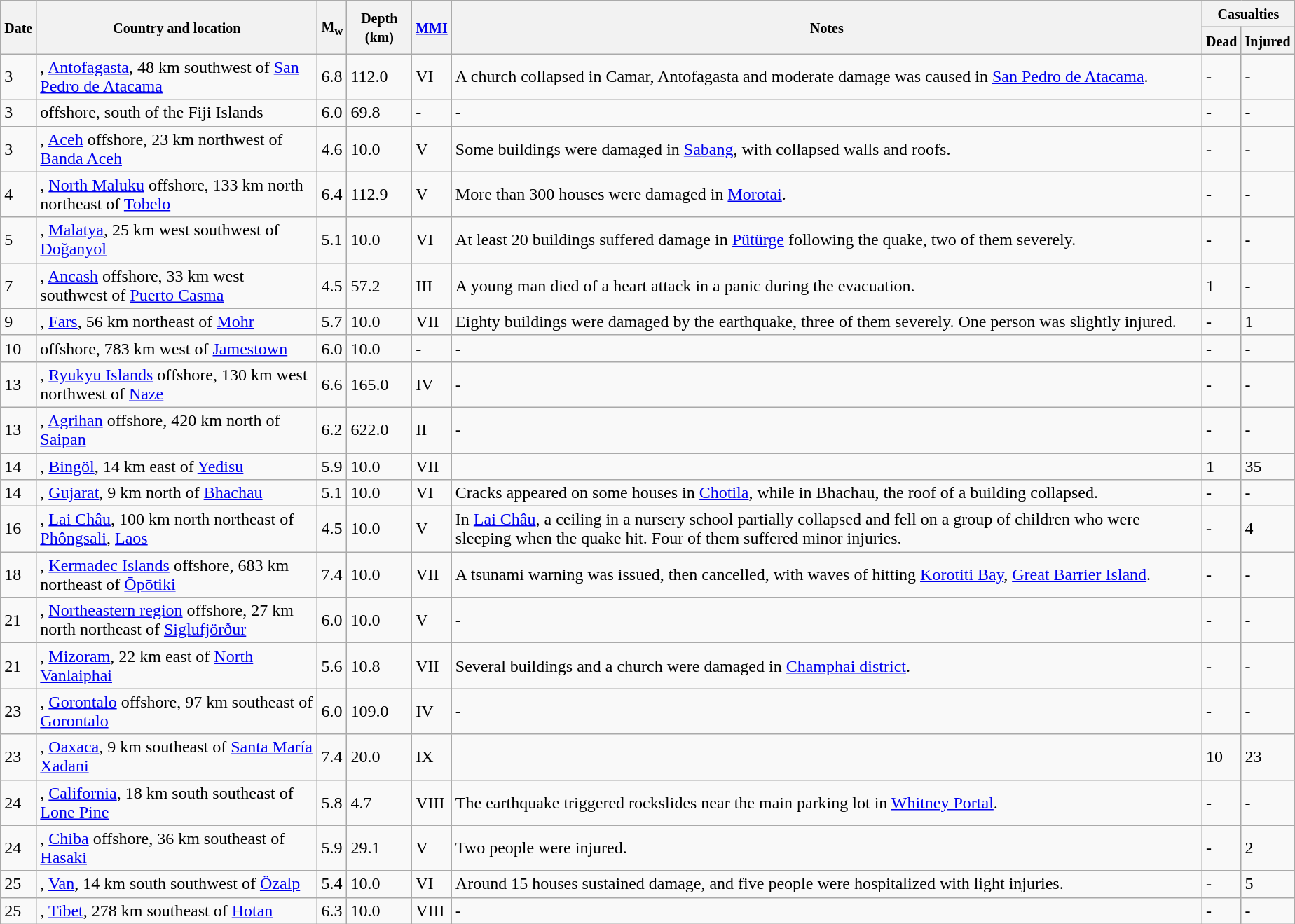<table class="wikitable sortable" style="border:1px black; margin-left:1em;">
<tr>
<th rowspan="2"><small>Date</small></th>
<th rowspan="2" style="width: 260px"><small>Country and location</small></th>
<th rowspan="2"><small>M<sub>w</sub></small></th>
<th rowspan="2"><small>Depth (km)</small></th>
<th rowspan="2"><small><a href='#'>MMI</a></small></th>
<th rowspan="2" class="unsortable"><small>Notes</small></th>
<th colspan="2"><small>Casualties</small></th>
</tr>
<tr>
<th><small>Dead</small></th>
<th><small>Injured</small></th>
</tr>
<tr>
<td>3</td>
<td>, <a href='#'>Antofagasta</a>, 48 km southwest of <a href='#'>San Pedro de Atacama</a></td>
<td>6.8</td>
<td>112.0</td>
<td>VI</td>
<td>A church collapsed in Camar, Antofagasta and moderate damage was caused in <a href='#'>San Pedro de Atacama</a>.</td>
<td>-</td>
<td>-</td>
</tr>
<tr>
<td>3</td>
<td> offshore, south of the Fiji Islands</td>
<td>6.0</td>
<td>69.8</td>
<td>-</td>
<td>-</td>
<td>-</td>
<td>-</td>
</tr>
<tr>
<td>3</td>
<td>, <a href='#'>Aceh</a> offshore, 23 km northwest of <a href='#'>Banda Aceh</a></td>
<td>4.6</td>
<td>10.0</td>
<td>V</td>
<td>Some buildings were damaged in <a href='#'>Sabang</a>, with collapsed walls and roofs.</td>
<td>-</td>
<td>-</td>
</tr>
<tr>
<td>4</td>
<td>, <a href='#'>North Maluku</a> offshore, 133 km north northeast of <a href='#'>Tobelo</a></td>
<td>6.4</td>
<td>112.9</td>
<td>V</td>
<td>More than 300 houses were damaged in <a href='#'>Morotai</a>.</td>
<td>-</td>
<td>-</td>
</tr>
<tr>
<td>5</td>
<td>, <a href='#'>Malatya</a>, 25 km west southwest of <a href='#'>Doğanyol</a></td>
<td>5.1</td>
<td>10.0</td>
<td>VI</td>
<td>At least 20 buildings suffered damage in <a href='#'>Pütürge</a> following the quake, two of them severely.</td>
<td>-</td>
<td>-</td>
</tr>
<tr>
<td>7</td>
<td>, <a href='#'>Ancash</a> offshore, 33 km west southwest of <a href='#'>Puerto Casma</a></td>
<td>4.5</td>
<td>57.2</td>
<td>III</td>
<td>A young man died of a heart attack in a panic during the evacuation.</td>
<td>1</td>
<td>-</td>
</tr>
<tr>
<td>9</td>
<td>, <a href='#'>Fars</a>, 56 km northeast of <a href='#'>Mohr</a></td>
<td>5.7</td>
<td>10.0</td>
<td>VII</td>
<td>Eighty buildings were damaged by the earthquake, three of them severely. One person was slightly injured.</td>
<td>-</td>
<td>1</td>
</tr>
<tr>
<td>10</td>
<td> offshore, 783 km west of <a href='#'>Jamestown</a></td>
<td>6.0</td>
<td>10.0</td>
<td>-</td>
<td>-</td>
<td>-</td>
<td>-</td>
</tr>
<tr>
<td>13</td>
<td>, <a href='#'>Ryukyu Islands</a> offshore, 130 km west northwest of <a href='#'>Naze</a></td>
<td>6.6</td>
<td>165.0</td>
<td>IV</td>
<td>-</td>
<td>-</td>
<td>-</td>
</tr>
<tr>
<td>13</td>
<td>, <a href='#'>Agrihan</a> offshore, 420 km north of <a href='#'>Saipan</a></td>
<td>6.2</td>
<td>622.0</td>
<td>II</td>
<td>-</td>
<td>-</td>
<td>-</td>
</tr>
<tr>
<td>14</td>
<td>, <a href='#'>Bingöl</a>, 14 km east of <a href='#'>Yedisu</a></td>
<td>5.9</td>
<td>10.0</td>
<td>VII</td>
<td></td>
<td>1</td>
<td>35</td>
</tr>
<tr>
<td>14</td>
<td>, <a href='#'>Gujarat</a>, 9 km north of <a href='#'>Bhachau</a></td>
<td>5.1</td>
<td>10.0</td>
<td>VI</td>
<td>Cracks appeared on some houses in <a href='#'>Chotila</a>, while in Bhachau, the roof of a building collapsed.</td>
<td>-</td>
<td>-</td>
</tr>
<tr>
<td>16</td>
<td>, <a href='#'>Lai Châu</a>, 100 km north northeast of <a href='#'>Phôngsali</a>, <a href='#'>Laos</a></td>
<td>4.5</td>
<td>10.0</td>
<td>V</td>
<td>In <a href='#'>Lai Châu</a>, a ceiling in a nursery school partially collapsed and fell on a group of children who were sleeping when the quake hit. Four of them suffered minor injuries.</td>
<td>-</td>
<td>4</td>
</tr>
<tr>
<td>18</td>
<td>, <a href='#'>Kermadec Islands</a> offshore, 683 km northeast of <a href='#'>Ōpōtiki</a></td>
<td>7.4</td>
<td>10.0</td>
<td>VII</td>
<td>A tsunami warning was issued, then cancelled, with waves of  hitting <a href='#'>Korotiti Bay</a>, <a href='#'>Great Barrier Island</a>.</td>
<td>-</td>
<td>-</td>
</tr>
<tr>
<td>21</td>
<td>, <a href='#'>Northeastern region</a> offshore, 27 km north northeast of <a href='#'>Siglufjörður</a></td>
<td>6.0</td>
<td>10.0</td>
<td>V</td>
<td>-</td>
<td>-</td>
<td>-</td>
</tr>
<tr>
<td>21</td>
<td>, <a href='#'>Mizoram</a>, 22 km east of <a href='#'>North Vanlaiphai</a></td>
<td>5.6</td>
<td>10.8</td>
<td>VII</td>
<td>Several buildings and a church were damaged in <a href='#'>Champhai district</a>.</td>
<td>-</td>
<td>-</td>
</tr>
<tr>
<td>23</td>
<td>, <a href='#'>Gorontalo</a> offshore, 97 km southeast of <a href='#'>Gorontalo</a></td>
<td>6.0</td>
<td>109.0</td>
<td>IV</td>
<td>-</td>
<td>-</td>
<td>-</td>
</tr>
<tr>
<td>23</td>
<td>, <a href='#'>Oaxaca</a>, 9 km southeast of <a href='#'>Santa María Xadani</a></td>
<td>7.4</td>
<td>20.0</td>
<td>IX</td>
<td></td>
<td>10</td>
<td>23</td>
</tr>
<tr>
<td>24</td>
<td>, <a href='#'>California</a>, 18 km south southeast of <a href='#'>Lone Pine</a></td>
<td>5.8</td>
<td>4.7</td>
<td>VIII</td>
<td>The earthquake triggered rockslides near the main parking lot in <a href='#'>Whitney Portal</a>.</td>
<td>-</td>
<td>-</td>
</tr>
<tr>
<td>24</td>
<td>, <a href='#'>Chiba</a> offshore, 36 km southeast of <a href='#'>Hasaki</a></td>
<td>5.9</td>
<td>29.1</td>
<td>V</td>
<td>Two people were injured.</td>
<td>-</td>
<td>2</td>
</tr>
<tr>
<td>25</td>
<td>, <a href='#'>Van</a>, 14 km south southwest of <a href='#'>Özalp</a></td>
<td>5.4</td>
<td>10.0</td>
<td>VI</td>
<td>Around 15 houses sustained damage, and five people were hospitalized with light injuries.</td>
<td>-</td>
<td>5</td>
</tr>
<tr>
<td>25</td>
<td>, <a href='#'>Tibet</a>, 278 km southeast of <a href='#'>Hotan</a></td>
<td>6.3</td>
<td>10.0</td>
<td>VIII</td>
<td>-</td>
<td>-</td>
<td>-</td>
</tr>
<tr>
</tr>
</table>
